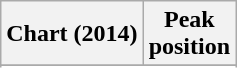<table class="wikitable sortable">
<tr>
<th>Chart (2014)</th>
<th>Peak<br>position</th>
</tr>
<tr>
</tr>
<tr>
</tr>
<tr>
</tr>
<tr>
</tr>
<tr>
</tr>
</table>
